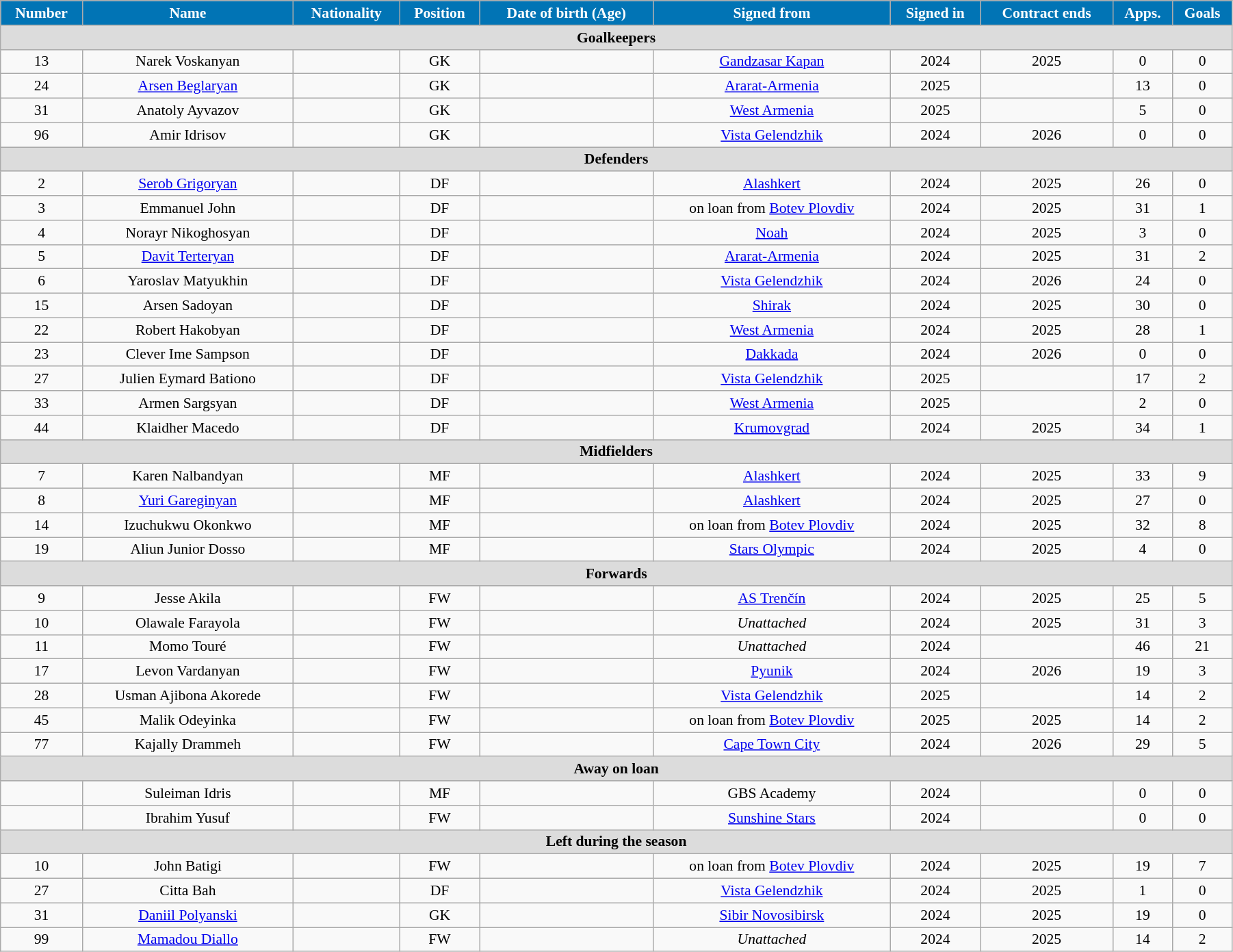<table class="wikitable"  style="text-align:center; font-size:90%; width:95%;">
<tr>
<th style="background:#0174B5; color:#FFFFFF; text-align:center;">Number</th>
<th style="background:#0174B5; color:#FFFFFF; text-align:center;">Name</th>
<th style="background:#0174B5; color:#FFFFFF; text-align:center;">Nationality</th>
<th style="background:#0174B5; color:#FFFFFF; text-align:center;">Position</th>
<th style="background:#0174B5; color:#FFFFFF; text-align:center;">Date of birth (Age)</th>
<th style="background:#0174B5; color:#FFFFFF; text-align:center;">Signed from</th>
<th style="background:#0174B5; color:#FFFFFF; text-align:center;">Signed in</th>
<th style="background:#0174B5; color:#FFFFFF; text-align:center;">Contract ends</th>
<th style="background:#0174B5; color:#FFFFFF; text-align:center;">Apps.</th>
<th style="background:#0174B5; color:#FFFFFF; text-align:center;">Goals</th>
</tr>
<tr>
<th colspan="11"  style="background:#dcdcdc; text-align:center;">Goalkeepers</th>
</tr>
<tr>
<td>13</td>
<td>Narek Voskanyan</td>
<td></td>
<td>GK</td>
<td></td>
<td><a href='#'>Gandzasar Kapan</a></td>
<td>2024</td>
<td>2025</td>
<td>0</td>
<td>0</td>
</tr>
<tr>
<td>24</td>
<td><a href='#'>Arsen Beglaryan</a></td>
<td></td>
<td>GK</td>
<td></td>
<td><a href='#'>Ararat-Armenia</a></td>
<td>2025</td>
<td></td>
<td>13</td>
<td>0</td>
</tr>
<tr>
<td>31</td>
<td>Anatoly Ayvazov</td>
<td></td>
<td>GK</td>
<td></td>
<td><a href='#'>West Armenia</a></td>
<td>2025</td>
<td></td>
<td>5</td>
<td>0</td>
</tr>
<tr>
<td>96</td>
<td>Amir Idrisov</td>
<td></td>
<td>GK</td>
<td></td>
<td><a href='#'>Vista Gelendzhik</a></td>
<td>2024</td>
<td>2026</td>
<td>0</td>
<td>0</td>
</tr>
<tr>
<th colspan="11"  style="background:#dcdcdc; text-align:center;">Defenders</th>
</tr>
<tr>
<td>2</td>
<td><a href='#'>Serob Grigoryan</a></td>
<td></td>
<td>DF</td>
<td></td>
<td><a href='#'>Alashkert</a></td>
<td>2024</td>
<td>2025</td>
<td>26</td>
<td>0</td>
</tr>
<tr>
<td>3</td>
<td>Emmanuel John</td>
<td></td>
<td>DF</td>
<td></td>
<td>on loan from <a href='#'>Botev Plovdiv</a></td>
<td>2024</td>
<td>2025</td>
<td>31</td>
<td>1</td>
</tr>
<tr>
<td>4</td>
<td>Norayr Nikoghosyan</td>
<td></td>
<td>DF</td>
<td></td>
<td><a href='#'>Noah</a></td>
<td>2024</td>
<td>2025</td>
<td>3</td>
<td>0</td>
</tr>
<tr>
<td>5</td>
<td><a href='#'>Davit Terteryan</a></td>
<td></td>
<td>DF</td>
<td></td>
<td><a href='#'>Ararat-Armenia</a></td>
<td>2024</td>
<td>2025</td>
<td>31</td>
<td>2</td>
</tr>
<tr>
<td>6</td>
<td>Yaroslav Matyukhin</td>
<td></td>
<td>DF</td>
<td></td>
<td><a href='#'>Vista Gelendzhik</a></td>
<td>2024</td>
<td>2026</td>
<td>24</td>
<td>0</td>
</tr>
<tr>
<td>15</td>
<td>Arsen Sadoyan</td>
<td></td>
<td>DF</td>
<td></td>
<td><a href='#'>Shirak</a></td>
<td>2024</td>
<td>2025</td>
<td>30</td>
<td>0</td>
</tr>
<tr>
<td>22</td>
<td>Robert Hakobyan</td>
<td></td>
<td>DF</td>
<td></td>
<td><a href='#'>West Armenia</a></td>
<td>2024</td>
<td>2025</td>
<td>28</td>
<td>1</td>
</tr>
<tr>
<td>23</td>
<td>Clever Ime Sampson</td>
<td></td>
<td>DF</td>
<td></td>
<td><a href='#'>Dakkada</a></td>
<td>2024</td>
<td>2026</td>
<td>0</td>
<td>0</td>
</tr>
<tr>
<td>27</td>
<td>Julien Eymard Bationo</td>
<td></td>
<td>DF</td>
<td></td>
<td><a href='#'>Vista Gelendzhik</a></td>
<td>2025</td>
<td></td>
<td>17</td>
<td>2</td>
</tr>
<tr>
<td>33</td>
<td>Armen Sargsyan</td>
<td></td>
<td>DF</td>
<td></td>
<td><a href='#'>West Armenia</a></td>
<td>2025</td>
<td></td>
<td>2</td>
<td>0</td>
</tr>
<tr>
<td>44</td>
<td>Klaidher Macedo</td>
<td></td>
<td>DF</td>
<td></td>
<td><a href='#'>Krumovgrad</a></td>
<td>2024</td>
<td>2025</td>
<td>34</td>
<td>1</td>
</tr>
<tr>
<th colspan="11"  style="background:#dcdcdc; text-align:center;">Midfielders</th>
</tr>
<tr>
<td>7</td>
<td>Karen Nalbandyan</td>
<td></td>
<td>MF</td>
<td></td>
<td><a href='#'>Alashkert</a></td>
<td>2024</td>
<td>2025</td>
<td>33</td>
<td>9</td>
</tr>
<tr>
<td>8</td>
<td><a href='#'>Yuri Gareginyan</a></td>
<td></td>
<td>MF</td>
<td></td>
<td><a href='#'>Alashkert</a></td>
<td>2024</td>
<td>2025</td>
<td>27</td>
<td>0</td>
</tr>
<tr>
<td>14</td>
<td>Izuchukwu Okonkwo</td>
<td></td>
<td>MF</td>
<td></td>
<td>on loan from <a href='#'>Botev Plovdiv</a></td>
<td>2024</td>
<td>2025</td>
<td>32</td>
<td>8</td>
</tr>
<tr>
<td>19</td>
<td>Aliun Junior Dosso</td>
<td></td>
<td>MF</td>
<td></td>
<td><a href='#'>Stars Olympic</a></td>
<td>2024</td>
<td>2025</td>
<td>4</td>
<td>0</td>
</tr>
<tr>
<th colspan="11"  style="background:#dcdcdc; text-align:center;">Forwards</th>
</tr>
<tr>
<td>9</td>
<td>Jesse Akila</td>
<td></td>
<td>FW</td>
<td></td>
<td><a href='#'>AS Trenčín</a></td>
<td>2024</td>
<td>2025</td>
<td>25</td>
<td>5</td>
</tr>
<tr>
<td>10</td>
<td>Olawale Farayola</td>
<td></td>
<td>FW</td>
<td></td>
<td><em>Unattached</em></td>
<td>2024</td>
<td>2025</td>
<td>31</td>
<td>3</td>
</tr>
<tr>
<td>11</td>
<td>Momo Touré</td>
<td></td>
<td>FW</td>
<td></td>
<td><em>Unattached</em></td>
<td>2024</td>
<td></td>
<td>46</td>
<td>21</td>
</tr>
<tr>
<td>17</td>
<td>Levon Vardanyan</td>
<td></td>
<td>FW</td>
<td></td>
<td><a href='#'>Pyunik</a></td>
<td>2024</td>
<td>2026</td>
<td>19</td>
<td>3</td>
</tr>
<tr>
<td>28</td>
<td>Usman Ajibona Akorede</td>
<td></td>
<td>FW</td>
<td></td>
<td><a href='#'>Vista Gelendzhik</a></td>
<td>2025</td>
<td></td>
<td>14</td>
<td>2</td>
</tr>
<tr>
<td>45</td>
<td>Malik Odeyinka</td>
<td></td>
<td>FW</td>
<td></td>
<td>on loan from <a href='#'>Botev Plovdiv</a></td>
<td>2025</td>
<td>2025</td>
<td>14</td>
<td>2</td>
</tr>
<tr>
<td>77</td>
<td>Kajally Drammeh</td>
<td></td>
<td>FW</td>
<td></td>
<td><a href='#'>Cape Town City</a></td>
<td>2024</td>
<td>2026</td>
<td>29</td>
<td>5</td>
</tr>
<tr>
<th colspan="11"  style="background:#dcdcdc; text-align:center;">Away on loan</th>
</tr>
<tr>
<td></td>
<td>Suleiman Idris</td>
<td></td>
<td>MF</td>
<td></td>
<td>GBS Academy</td>
<td>2024</td>
<td></td>
<td>0</td>
<td>0</td>
</tr>
<tr>
<td></td>
<td>Ibrahim Yusuf</td>
<td></td>
<td>FW</td>
<td></td>
<td><a href='#'>Sunshine Stars</a></td>
<td>2024</td>
<td></td>
<td>0</td>
<td>0</td>
</tr>
<tr>
<th colspan="11"  style="background:#dcdcdc; text-align:center;">Left during the season</th>
</tr>
<tr>
<td>10</td>
<td>John Batigi</td>
<td></td>
<td>FW</td>
<td></td>
<td>on loan from <a href='#'>Botev Plovdiv</a></td>
<td>2024</td>
<td>2025</td>
<td>19</td>
<td>7</td>
</tr>
<tr>
<td>27</td>
<td>Citta Bah</td>
<td></td>
<td>DF</td>
<td></td>
<td><a href='#'>Vista Gelendzhik</a></td>
<td>2024</td>
<td>2025</td>
<td>1</td>
<td>0</td>
</tr>
<tr>
<td>31</td>
<td><a href='#'>Daniil Polyanski</a></td>
<td></td>
<td>GK</td>
<td></td>
<td><a href='#'>Sibir Novosibirsk</a></td>
<td>2024</td>
<td>2025</td>
<td>19</td>
<td>0</td>
</tr>
<tr>
<td>99</td>
<td><a href='#'>Mamadou Diallo</a></td>
<td></td>
<td>FW</td>
<td></td>
<td><em>Unattached</em></td>
<td>2024</td>
<td>2025</td>
<td>14</td>
<td>2</td>
</tr>
</table>
